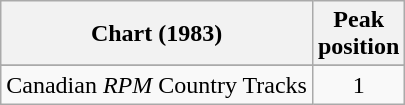<table class="wikitable sortable">
<tr>
<th align="left">Chart (1983)</th>
<th align="center">Peak<br>position</th>
</tr>
<tr>
</tr>
<tr>
<td align="left">Canadian <em>RPM</em> Country Tracks</td>
<td align="center">1</td>
</tr>
</table>
